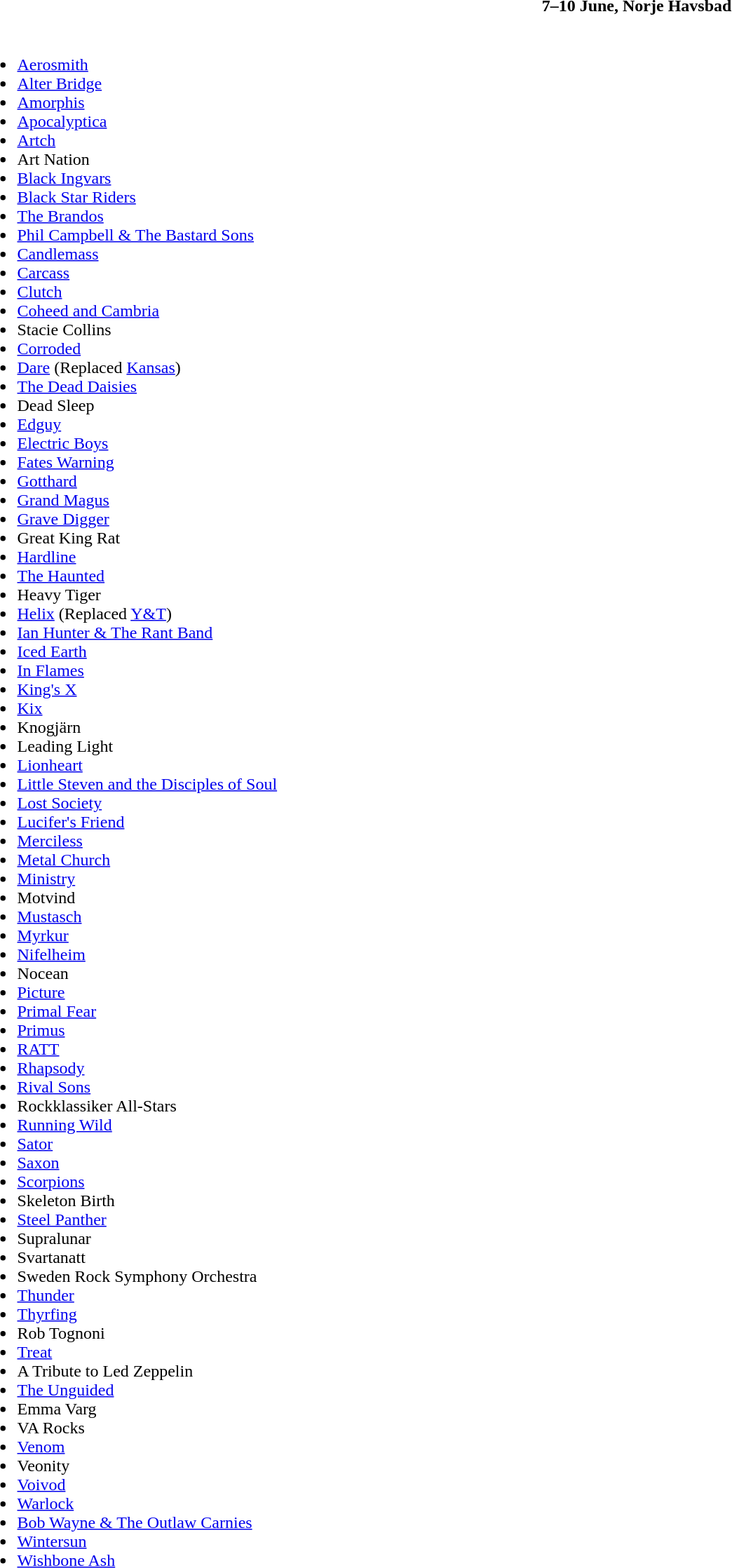<table class="toccolours collapsible expanded" style="width:100%;">
<tr>
<th>7–10 June, Norje Havsbad</th>
</tr>
<tr>
<td><br><ul><li><a href='#'>Aerosmith</a></li><li><a href='#'>Alter Bridge</a></li><li><a href='#'>Amorphis</a></li><li><a href='#'>Apocalyptica</a></li><li><a href='#'>Artch</a></li><li>Art Nation</li><li><a href='#'>Black Ingvars</a></li><li><a href='#'>Black Star Riders</a></li><li><a href='#'>The Brandos</a></li><li><a href='#'>Phil Campbell & The Bastard Sons</a></li><li><a href='#'>Candlemass</a></li><li><a href='#'>Carcass</a></li><li><a href='#'>Clutch</a></li><li><a href='#'>Coheed and Cambria</a></li><li>Stacie Collins</li><li><a href='#'>Corroded</a></li><li><a href='#'>Dare</a> (Replaced <a href='#'>Kansas</a>)</li><li><a href='#'>The Dead Daisies</a></li><li>Dead Sleep</li><li><a href='#'>Edguy</a></li><li><a href='#'>Electric Boys</a></li><li><a href='#'>Fates Warning</a></li><li><a href='#'>Gotthard</a></li><li><a href='#'>Grand Magus</a></li><li><a href='#'>Grave Digger</a></li><li>Great King Rat</li><li><a href='#'>Hardline</a></li><li><a href='#'>The Haunted</a></li><li>Heavy Tiger</li><li><a href='#'>Helix</a> (Replaced <a href='#'>Y&T</a>)</li><li><a href='#'>Ian Hunter & The Rant Band</a></li><li><a href='#'>Iced Earth</a></li><li><a href='#'>In Flames</a></li><li><a href='#'>King's X</a></li><li><a href='#'>Kix</a></li><li>Knogjärn</li><li>Leading Light</li><li><a href='#'>Lionheart</a></li><li><a href='#'>Little Steven and the Disciples of Soul</a></li><li><a href='#'>Lost Society</a></li><li><a href='#'>Lucifer's Friend</a></li><li><a href='#'>Merciless</a></li><li><a href='#'>Metal Church</a></li><li><a href='#'>Ministry</a></li><li>Motvind</li><li><a href='#'>Mustasch</a></li><li><a href='#'>Myrkur</a></li><li><a href='#'>Nifelheim</a></li><li>Nocean</li><li><a href='#'>Picture</a></li><li><a href='#'>Primal Fear</a></li><li><a href='#'>Primus</a></li><li><a href='#'>RATT</a></li><li><a href='#'>Rhapsody</a></li><li><a href='#'>Rival Sons</a></li><li>Rockklassiker All-Stars</li><li><a href='#'>Running Wild</a></li><li><a href='#'>Sator</a></li><li><a href='#'>Saxon</a></li><li><a href='#'>Scorpions</a></li><li>Skeleton Birth</li><li><a href='#'>Steel Panther</a></li><li>Supralunar</li><li>Svartanatt</li><li>Sweden Rock Symphony Orchestra</li><li><a href='#'>Thunder</a></li><li><a href='#'>Thyrfing</a></li><li>Rob Tognoni</li><li><a href='#'>Treat</a></li><li>A Tribute to Led Zeppelin</li><li><a href='#'>The Unguided</a></li><li>Emma Varg</li><li>VA Rocks</li><li><a href='#'>Venom</a></li><li>Veonity</li><li><a href='#'>Voivod</a></li><li><a href='#'>Warlock</a></li><li><a href='#'>Bob Wayne & The Outlaw Carnies</a></li><li><a href='#'>Wintersun</a></li><li><a href='#'>Wishbone Ash</a></li></ul></td>
</tr>
</table>
